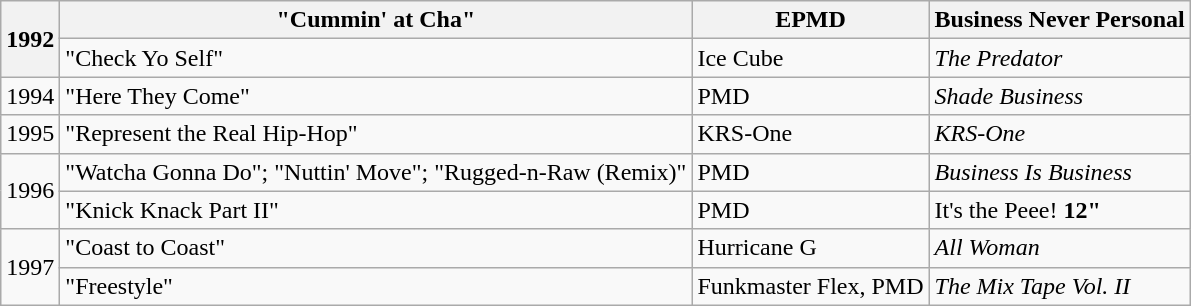<table class="wikitable">
<tr>
<th rowspan="2">1992</th>
<th>"Cummin' at Cha"</th>
<th>EPMD</th>
<th>Business Never Personal</th>
</tr>
<tr>
<td>"Check Yo Self"</td>
<td>Ice Cube</td>
<td><em>The Predator</em></td>
</tr>
<tr>
<td>1994</td>
<td>"Here They Come"</td>
<td>PMD</td>
<td><em>Shade Business</em></td>
</tr>
<tr>
<td>1995</td>
<td>"Represent the Real Hip-Hop"</td>
<td>KRS-One</td>
<td><em>KRS-One</em></td>
</tr>
<tr>
<td rowspan="2">1996</td>
<td>"Watcha Gonna Do"; "Nuttin' Move"; "Rugged-n-Raw (Remix)"</td>
<td>PMD</td>
<td><em>Business Is Business</em></td>
</tr>
<tr>
<td>"Knick Knack Part II"</td>
<td>PMD</td>
<td>It's the Peee! <strong>12"</strong></td>
</tr>
<tr>
<td rowspan="2">1997</td>
<td>"Coast to Coast"</td>
<td>Hurricane G</td>
<td><em>All Woman</em></td>
</tr>
<tr>
<td>"Freestyle"</td>
<td>Funkmaster Flex, PMD</td>
<td><em>The Mix Tape Vol. II</em></td>
</tr>
</table>
